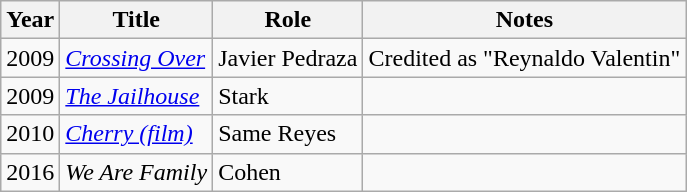<table class="wikitable sortable">
<tr>
<th>Year</th>
<th>Title</th>
<th>Role</th>
<th class="unsortable">Notes</th>
</tr>
<tr>
<td>2009</td>
<td><em><a href='#'>Crossing Over</a></em></td>
<td>Javier Pedraza</td>
<td>Credited as "Reynaldo Valentin"</td>
</tr>
<tr>
<td>2009</td>
<td><em><a href='#'>The Jailhouse</a></em></td>
<td>Stark</td>
<td></td>
</tr>
<tr>
<td>2010</td>
<td><em><a href='#'>Cherry (film)</a></em></td>
<td>Same Reyes</td>
<td></td>
</tr>
<tr>
<td>2016</td>
<td><em>We Are Family</em></td>
<td>Cohen</td>
<td></td>
</tr>
</table>
